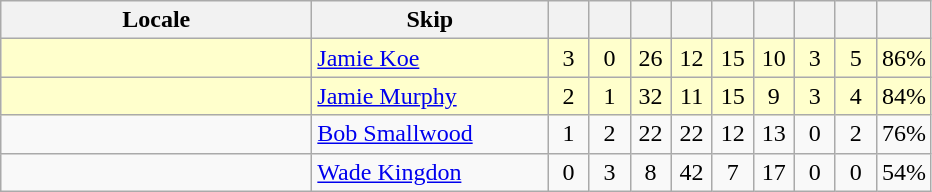<table class="wikitable" style="text-align:center;">
<tr>
<th width=200>Locale</th>
<th width=150>Skip</th>
<th width=20></th>
<th width=20></th>
<th width=20></th>
<th width=20></th>
<th width=20></th>
<th width=20></th>
<th width=20></th>
<th width=20></th>
<th width=20></th>
</tr>
<tr bgcolor=#ffffcc>
<td style="text-align:left;"></td>
<td style="text-align:left;"><a href='#'>Jamie Koe</a></td>
<td>3</td>
<td>0</td>
<td>26</td>
<td>12</td>
<td>15</td>
<td>10</td>
<td>3</td>
<td>5</td>
<td>86%</td>
</tr>
<tr bgcolor=#ffffcc>
<td style="text-align:left;"></td>
<td style="text-align:left;"><a href='#'>Jamie Murphy</a></td>
<td>2</td>
<td>1</td>
<td>32</td>
<td>11</td>
<td>15</td>
<td>9</td>
<td>3</td>
<td>4</td>
<td>84%</td>
</tr>
<tr>
<td style="text-align:left;"></td>
<td style="text-align:left;"><a href='#'>Bob Smallwood</a></td>
<td>1</td>
<td>2</td>
<td>22</td>
<td>22</td>
<td>12</td>
<td>13</td>
<td>0</td>
<td>2</td>
<td>76%</td>
</tr>
<tr>
<td style="text-align:left;"></td>
<td style="text-align:left;"><a href='#'>Wade Kingdon</a></td>
<td>0</td>
<td>3</td>
<td>8</td>
<td>42</td>
<td>7</td>
<td>17</td>
<td>0</td>
<td>0</td>
<td>54%</td>
</tr>
</table>
